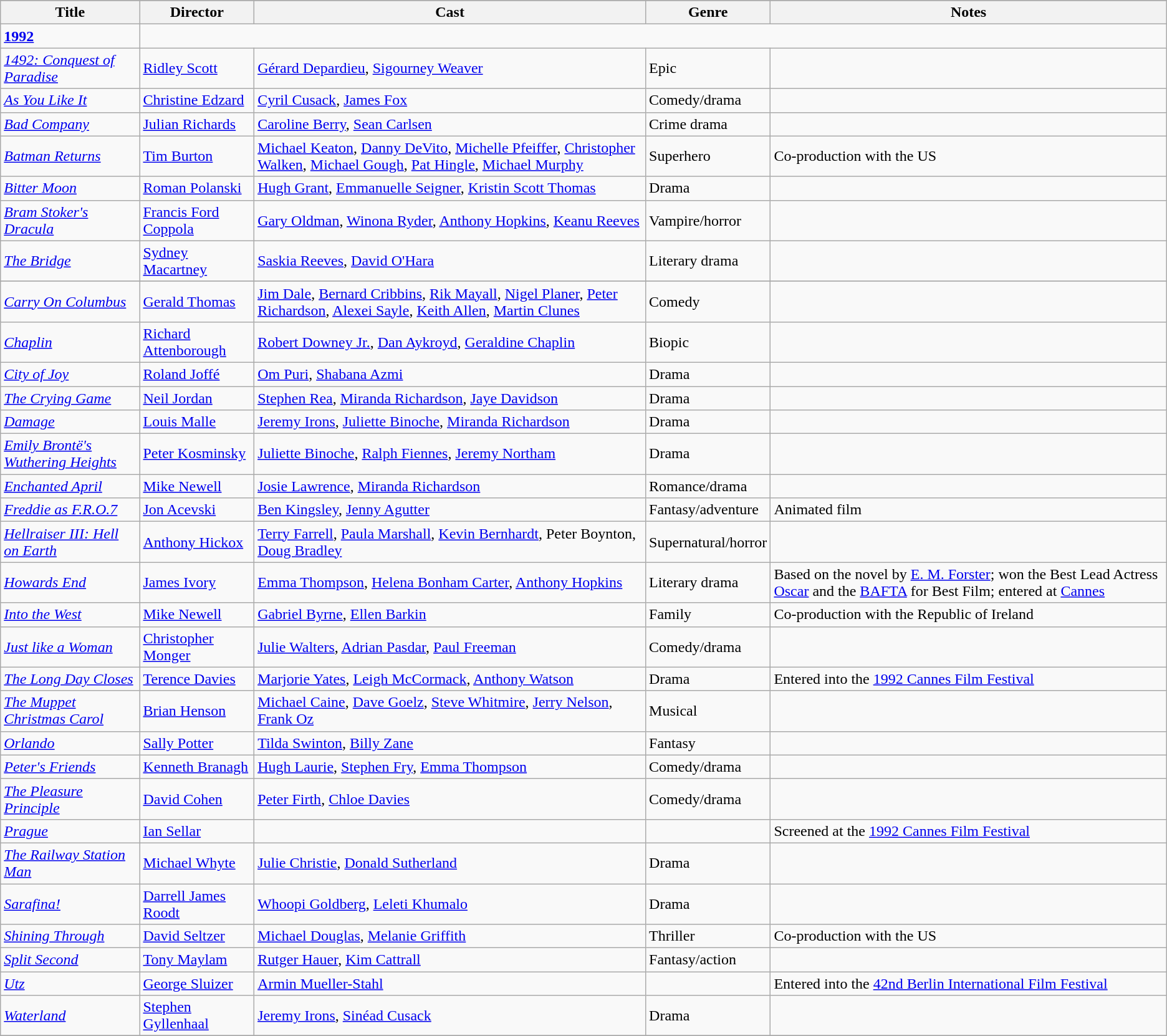<table class="wikitable">
<tr>
</tr>
<tr>
<th>Title</th>
<th>Director</th>
<th>Cast</th>
<th>Genre</th>
<th>Notes</th>
</tr>
<tr>
<td><strong><a href='#'>1992</a></strong></td>
</tr>
<tr>
<td><em><a href='#'>1492: Conquest of Paradise</a></em></td>
<td><a href='#'>Ridley Scott</a></td>
<td><a href='#'>Gérard Depardieu</a>, <a href='#'>Sigourney Weaver</a></td>
<td>Epic</td>
<td></td>
</tr>
<tr>
<td><em><a href='#'>As You Like It</a></em></td>
<td><a href='#'>Christine Edzard</a></td>
<td><a href='#'>Cyril Cusack</a>, <a href='#'>James Fox</a></td>
<td>Comedy/drama</td>
<td></td>
</tr>
<tr>
<td><em><a href='#'>Bad Company</a></em></td>
<td><a href='#'>Julian Richards</a></td>
<td><a href='#'>Caroline Berry</a>, <a href='#'>Sean Carlsen</a></td>
<td>Crime drama</td>
<td></td>
</tr>
<tr>
<td><em><a href='#'>Batman Returns</a></em></td>
<td><a href='#'>Tim Burton</a></td>
<td><a href='#'>Michael Keaton</a>, <a href='#'>Danny DeVito</a>, <a href='#'>Michelle Pfeiffer</a>, <a href='#'>Christopher Walken</a>, <a href='#'>Michael Gough</a>, <a href='#'>Pat Hingle</a>, <a href='#'>Michael Murphy</a></td>
<td>Superhero</td>
<td>Co-production with the US</td>
</tr>
<tr>
<td><em><a href='#'>Bitter Moon</a></em></td>
<td><a href='#'>Roman Polanski</a></td>
<td><a href='#'>Hugh Grant</a>, <a href='#'>Emmanuelle Seigner</a>, <a href='#'>Kristin Scott Thomas</a></td>
<td>Drama</td>
<td></td>
</tr>
<tr>
<td><em><a href='#'>Bram Stoker's Dracula</a></em></td>
<td><a href='#'>Francis Ford Coppola</a></td>
<td><a href='#'>Gary Oldman</a>, <a href='#'>Winona Ryder</a>, <a href='#'>Anthony Hopkins</a>, <a href='#'>Keanu Reeves</a></td>
<td>Vampire/horror</td>
<td></td>
</tr>
<tr>
<td><em><a href='#'>The Bridge</a></em></td>
<td><a href='#'>Sydney Macartney</a></td>
<td><a href='#'>Saskia Reeves</a>, <a href='#'>David O'Hara</a></td>
<td>Literary drama</td>
<td></td>
</tr>
<tr>
</tr>
<tr>
<td><em><a href='#'>Carry On Columbus</a></em></td>
<td><a href='#'>Gerald Thomas</a></td>
<td><a href='#'>Jim Dale</a>, <a href='#'>Bernard Cribbins</a>, <a href='#'>Rik Mayall</a>, <a href='#'>Nigel Planer</a>, <a href='#'>Peter Richardson</a>, <a href='#'>Alexei Sayle</a>, <a href='#'>Keith Allen</a>, <a href='#'>Martin Clunes</a></td>
<td>Comedy</td>
<td></td>
</tr>
<tr>
<td><em><a href='#'>Chaplin</a></em></td>
<td><a href='#'>Richard Attenborough</a></td>
<td><a href='#'>Robert Downey Jr.</a>, <a href='#'>Dan Aykroyd</a>, <a href='#'>Geraldine Chaplin</a></td>
<td>Biopic</td>
<td></td>
</tr>
<tr>
<td><em><a href='#'>City of Joy</a></em></td>
<td><a href='#'>Roland Joffé</a></td>
<td><a href='#'>Om Puri</a>, <a href='#'>Shabana Azmi</a></td>
<td>Drama</td>
<td></td>
</tr>
<tr>
<td><em><a href='#'>The Crying Game</a></em></td>
<td><a href='#'>Neil Jordan</a></td>
<td><a href='#'>Stephen Rea</a>, <a href='#'>Miranda Richardson</a>, <a href='#'>Jaye Davidson</a></td>
<td>Drama</td>
<td></td>
</tr>
<tr>
<td><em><a href='#'>Damage</a></em></td>
<td><a href='#'>Louis Malle</a></td>
<td><a href='#'>Jeremy Irons</a>, <a href='#'>Juliette Binoche</a>, <a href='#'>Miranda Richardson</a></td>
<td>Drama</td>
<td></td>
</tr>
<tr>
<td><em><a href='#'>Emily Brontë's Wuthering Heights</a></em></td>
<td><a href='#'>Peter Kosminsky</a></td>
<td><a href='#'>Juliette Binoche</a>, <a href='#'>Ralph Fiennes</a>, <a href='#'>Jeremy Northam</a></td>
<td>Drama</td>
<td></td>
</tr>
<tr>
<td><em><a href='#'>Enchanted April</a></em></td>
<td><a href='#'>Mike Newell</a></td>
<td><a href='#'>Josie Lawrence</a>, <a href='#'>Miranda Richardson</a></td>
<td>Romance/drama</td>
<td></td>
</tr>
<tr>
<td><em><a href='#'>Freddie as F.R.O.7</a></em></td>
<td><a href='#'>Jon Acevski</a></td>
<td><a href='#'>Ben Kingsley</a>, <a href='#'>Jenny Agutter</a></td>
<td>Fantasy/adventure</td>
<td>Animated film</td>
</tr>
<tr>
<td><em><a href='#'>Hellraiser III: Hell on Earth</a></em></td>
<td><a href='#'>Anthony Hickox</a></td>
<td><a href='#'>Terry Farrell</a>, <a href='#'>Paula Marshall</a>, <a href='#'>Kevin Bernhardt</a>, Peter Boynton, <a href='#'>Doug Bradley</a></td>
<td>Supernatural/horror</td>
<td></td>
</tr>
<tr>
<td><em><a href='#'>Howards End</a></em></td>
<td><a href='#'>James Ivory</a></td>
<td><a href='#'>Emma Thompson</a>, <a href='#'>Helena Bonham Carter</a>, <a href='#'>Anthony Hopkins</a></td>
<td>Literary drama</td>
<td>Based on the novel by <a href='#'>E. M. Forster</a>; won the Best Lead Actress <a href='#'>Oscar</a> and the <a href='#'>BAFTA</a> for Best Film; entered at <a href='#'>Cannes</a></td>
</tr>
<tr>
<td><em><a href='#'>Into the West</a></em></td>
<td><a href='#'>Mike Newell</a></td>
<td><a href='#'>Gabriel Byrne</a>, <a href='#'>Ellen Barkin</a></td>
<td>Family</td>
<td>Co-production with the Republic of Ireland</td>
</tr>
<tr>
<td><em><a href='#'>Just like a Woman</a></em></td>
<td><a href='#'>Christopher Monger</a></td>
<td><a href='#'>Julie Walters</a>, <a href='#'>Adrian Pasdar</a>, <a href='#'>Paul Freeman</a></td>
<td>Comedy/drama</td>
<td></td>
</tr>
<tr>
<td><em><a href='#'>The Long Day Closes</a></em></td>
<td><a href='#'>Terence Davies</a></td>
<td><a href='#'>Marjorie Yates</a>, <a href='#'>Leigh McCormack</a>, <a href='#'>Anthony Watson</a></td>
<td>Drama</td>
<td>Entered into the <a href='#'>1992 Cannes Film Festival</a></td>
</tr>
<tr>
<td><em><a href='#'>The Muppet Christmas Carol</a></em></td>
<td><a href='#'>Brian Henson</a></td>
<td><a href='#'>Michael Caine</a>, <a href='#'>Dave Goelz</a>, <a href='#'>Steve Whitmire</a>, <a href='#'>Jerry Nelson</a>, <a href='#'>Frank Oz</a></td>
<td>Musical</td>
<td></td>
</tr>
<tr>
<td><em><a href='#'>Orlando</a></em></td>
<td><a href='#'>Sally Potter</a></td>
<td><a href='#'>Tilda Swinton</a>, <a href='#'>Billy Zane</a></td>
<td>Fantasy</td>
<td></td>
</tr>
<tr>
<td><em><a href='#'>Peter's Friends</a></em></td>
<td><a href='#'>Kenneth Branagh</a></td>
<td><a href='#'>Hugh Laurie</a>, <a href='#'>Stephen Fry</a>, <a href='#'>Emma Thompson</a></td>
<td>Comedy/drama</td>
<td></td>
</tr>
<tr>
<td><em><a href='#'>The Pleasure Principle</a></em></td>
<td><a href='#'>David Cohen</a></td>
<td><a href='#'>Peter Firth</a>, <a href='#'>Chloe Davies</a></td>
<td>Comedy/drama</td>
<td></td>
</tr>
<tr>
<td><em><a href='#'>Prague</a></em></td>
<td><a href='#'>Ian Sellar</a></td>
<td></td>
<td></td>
<td>Screened at the <a href='#'>1992 Cannes Film Festival</a></td>
</tr>
<tr>
<td><em><a href='#'>The Railway Station Man</a></em></td>
<td><a href='#'>Michael Whyte</a></td>
<td><a href='#'>Julie Christie</a>, <a href='#'>Donald Sutherland</a></td>
<td>Drama</td>
<td></td>
</tr>
<tr>
<td><em><a href='#'>Sarafina!</a></em></td>
<td><a href='#'>Darrell James Roodt</a></td>
<td><a href='#'>Whoopi Goldberg</a>, <a href='#'>Leleti Khumalo</a></td>
<td>Drama</td>
<td></td>
</tr>
<tr>
<td><em><a href='#'>Shining Through</a></em></td>
<td><a href='#'>David Seltzer</a></td>
<td><a href='#'>Michael Douglas</a>, <a href='#'>Melanie Griffith</a></td>
<td>Thriller</td>
<td>Co-production with the US</td>
</tr>
<tr>
<td><em><a href='#'>Split Second</a></em></td>
<td><a href='#'>Tony Maylam</a></td>
<td><a href='#'>Rutger Hauer</a>, <a href='#'>Kim Cattrall</a></td>
<td>Fantasy/action</td>
<td></td>
</tr>
<tr>
<td><em><a href='#'>Utz</a></em></td>
<td><a href='#'>George Sluizer</a></td>
<td><a href='#'>Armin Mueller-Stahl</a></td>
<td></td>
<td>Entered into the <a href='#'>42nd Berlin International Film Festival</a></td>
</tr>
<tr>
<td><em><a href='#'>Waterland</a></em></td>
<td><a href='#'>Stephen Gyllenhaal</a></td>
<td><a href='#'>Jeremy Irons</a>, <a href='#'>Sinéad Cusack</a></td>
<td>Drama</td>
<td></td>
</tr>
<tr>
</tr>
</table>
